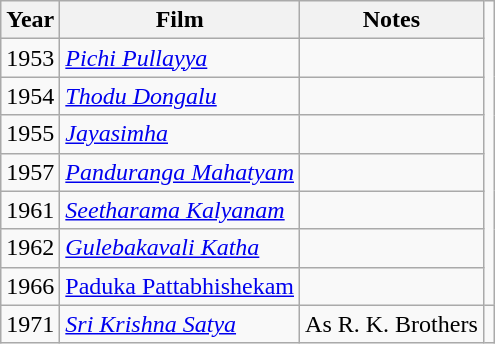<table class="wikitable">
<tr>
<th>Year</th>
<th>Film</th>
<th>Notes</th>
</tr>
<tr>
<td>1953</td>
<td><em><a href='#'>Pichi Pullayya</a></em></td>
<td></td>
</tr>
<tr>
<td>1954</td>
<td><em><a href='#'>Thodu Dongalu</a></em></td>
<td></td>
</tr>
<tr>
<td>1955</td>
<td><a href='#'><em>Jayasimha</em></a></td>
<td></td>
</tr>
<tr>
<td>1957</td>
<td><em><a href='#'>Panduranga Mahatyam</a></em></td>
<td></td>
</tr>
<tr>
<td>1961</td>
<td><em><a href='#'>Seetharama Kalyanam</a></em></td>
<td></td>
</tr>
<tr>
<td>1962</td>
<td><em><a href='#'>Gulebakavali Katha</a></em></td>
<td></td>
</tr>
<tr>
<td>1966</td>
<td><a href='#'>Paduka Pattabhishekam</a></td>
<td></td>
</tr>
<tr>
<td>1971</td>
<td><em><a href='#'>Sri Krishna Satya</a></td>
<td>As R. K. Brothers</td>
<td></td>
</tr>
</table>
